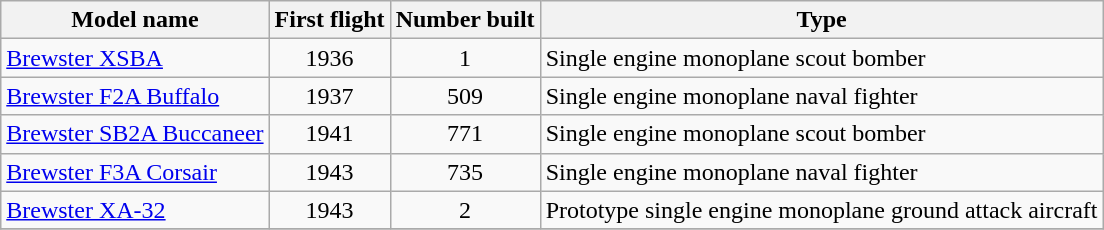<table class="wikitable sortable">
<tr>
<th>Model name</th>
<th>First flight</th>
<th>Number built</th>
<th>Type</th>
</tr>
<tr>
<td align=left><a href='#'>Brewster XSBA</a></td>
<td align=center>1936</td>
<td align=center>1</td>
<td align=left>Single engine monoplane scout bomber</td>
</tr>
<tr>
<td align=left><a href='#'>Brewster F2A Buffalo</a></td>
<td align=center>1937</td>
<td align=center>509</td>
<td align=left>Single engine monoplane naval fighter</td>
</tr>
<tr>
<td align=left><a href='#'>Brewster SB2A Buccaneer</a></td>
<td align=center>1941</td>
<td align=center>771</td>
<td align=left>Single engine monoplane scout bomber</td>
</tr>
<tr>
<td align=left><a href='#'>Brewster F3A Corsair</a></td>
<td align=center>1943</td>
<td align=center>735</td>
<td align=left>Single engine monoplane naval fighter</td>
</tr>
<tr>
<td align=left><a href='#'>Brewster XA-32</a></td>
<td align=center>1943</td>
<td align=center>2</td>
<td align=left>Prototype single engine monoplane ground attack aircraft</td>
</tr>
<tr>
</tr>
</table>
